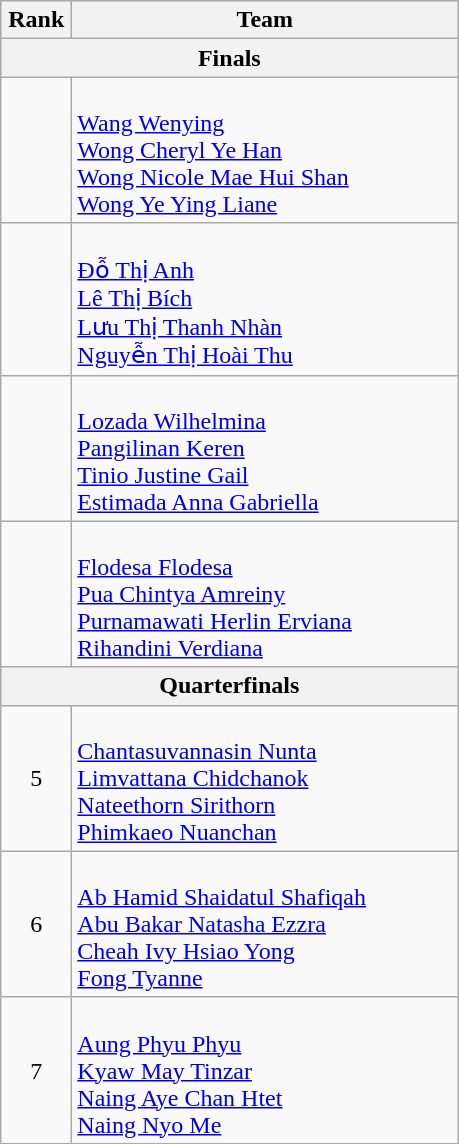<table class="wikitable" style="text-align:center;">
<tr>
<th width=40>Rank</th>
<th width=250>Team</th>
</tr>
<tr>
<th colspan="2">Finals</th>
</tr>
<tr>
<td></td>
<td align=left><br><a href='#'>Wang Wenying</a><br><a href='#'>Wong Cheryl Ye Han</a><br><a href='#'>Wong Nicole Mae Hui Shan</a><br><a href='#'>Wong Ye Ying Liane</a></td>
</tr>
<tr>
<td></td>
<td align=left><br><a href='#'>Đỗ Thị Anh</a><br><a href='#'>Lê Thị Bích</a><br><a href='#'>Lưu Thị Thanh Nhàn</a><br><a href='#'>Nguyễn Thị Hoài Thu</a></td>
</tr>
<tr>
<td></td>
<td align=left><br><a href='#'>Lozada Wilhelmina</a><br><a href='#'>Pangilinan Keren</a><br><a href='#'>Tinio Justine Gail</a><br><a href='#'>Estimada Anna Gabriella</a></td>
</tr>
<tr>
<td></td>
<td align=left><br><a href='#'>Flodesa Flodesa</a><br><a href='#'>Pua Chintya Amreiny</a><br><a href='#'>Purnamawati Herlin Erviana</a><br><a href='#'>Rihandini Verdiana</a></td>
</tr>
<tr>
<th colspan="2">Quarterfinals</th>
</tr>
<tr>
<td>5</td>
<td align=left><br><a href='#'>Chantasuvannasin Nunta</a><br><a href='#'>Limvattana Chidchanok</a><br><a href='#'>Nateethorn Sirithorn</a><br><a href='#'>Phimkaeo Nuanchan</a></td>
</tr>
<tr>
<td>6</td>
<td align=left><br><a href='#'>Ab Hamid Shaidatul Shafiqah</a><br><a href='#'>Abu Bakar Natasha Ezzra</a><br><a href='#'>Cheah Ivy Hsiao Yong</a><br><a href='#'>Fong Tyanne</a></td>
</tr>
<tr>
<td>7</td>
<td align=left><br><a href='#'>Aung Phyu Phyu</a><br><a href='#'>Kyaw May Tinzar</a><br><a href='#'>Naing Aye Chan Htet</a><br><a href='#'>Naing Nyo Me</a></td>
</tr>
</table>
